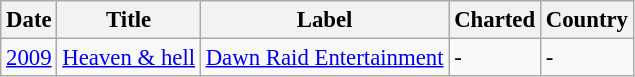<table class="wikitable" style="font-size: 95%;">
<tr>
<th>Date</th>
<th>Title</th>
<th>Label</th>
<th>Charted</th>
<th>Country</th>
</tr>
<tr>
<td align="left" valign="center"><a href='#'>2009</a></td>
<td align="left" valign="center"><a href='#'>Heaven & hell</a></td>
<td align="left" valign="center"><a href='#'>Dawn Raid Entertainment</a></td>
<td align="left" valign="center">-</td>
<td align="left" valign="center">-</td>
</tr>
</table>
